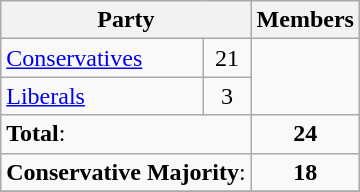<table class="wikitable">
<tr>
<th colspan="2">Party</th>
<th>Members</th>
</tr>
<tr>
<td><a href='#'>Conservatives</a></td>
<td align="center">21</td>
</tr>
<tr>
<td><a href='#'>Liberals</a></td>
<td align="center">3</td>
</tr>
<tr>
<td colspan = 2><strong>Total</strong>:</td>
<td align="center"><strong>24</strong></td>
</tr>
<tr>
<td colspan = 2><strong>Conservative Majority</strong>:</td>
<td align="center"><strong>18</strong></td>
</tr>
<tr>
</tr>
</table>
